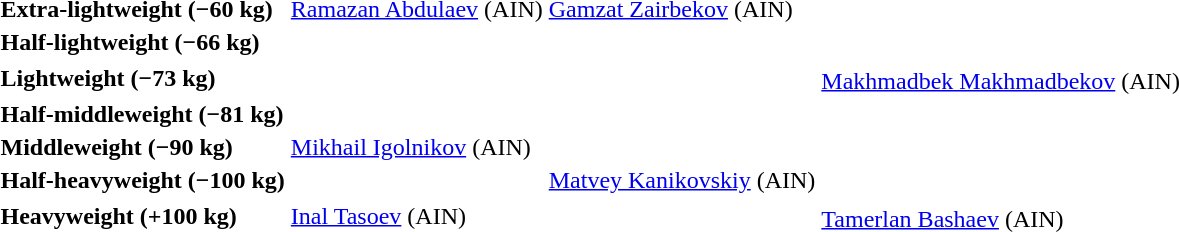<table>
<tr>
<th rowspan=2 style="text-align:left;">Extra-lightweight (−60 kg)</th>
<td rowspan=2> <a href='#'>Ramazan Abdulaev</a> <span>(<abbr>AIN</abbr>)</span></td>
<td rowspan=2> <a href='#'>Gamzat Zairbekov</a> <span>(<abbr>AIN</abbr>)</span></td>
<td></td>
</tr>
<tr>
<td></td>
</tr>
<tr>
<th rowspan=2 style="text-align:left;">Half-lightweight (−66 kg)</th>
<td rowspan=2></td>
<td rowspan=2></td>
<td></td>
</tr>
<tr>
<td></td>
</tr>
<tr>
<th rowspan=2 style="text-align:left;">Lightweight (−73 kg)</th>
<td rowspan=2></td>
<td rowspan=2></td>
<td></td>
</tr>
<tr>
<td> <a href='#'>Makhmadbek Makhmadbekov</a> <span>(<abbr>AIN</abbr>)</span></td>
</tr>
<tr>
<th rowspan=2 style="text-align:left;">Half-middleweight (−81 kg)</th>
<td rowspan=2></td>
<td rowspan=2></td>
<td></td>
</tr>
<tr>
<td></td>
</tr>
<tr>
<th rowspan=2 style="text-align:left;">Middleweight (−90 kg)</th>
<td rowspan=2> <a href='#'>Mikhail Igolnikov</a> <span>(<abbr>AIN</abbr>)</span></td>
<td rowspan=2></td>
<td></td>
</tr>
<tr>
<td></td>
</tr>
<tr>
<th rowspan=2 style="text-align:left;">Half-heavyweight (−100 kg)</th>
<td rowspan=2></td>
<td rowspan=2> <a href='#'>Matvey Kanikovskiy</a> <span>(<abbr>AIN</abbr>)</span></td>
<td></td>
</tr>
<tr>
<td></td>
</tr>
<tr>
<th rowspan=2 style="text-align:left;">Heavyweight (+100 kg)</th>
<td rowspan=2> <a href='#'>Inal Tasoev</a> <span>(<abbr>AIN</abbr>)</span></td>
<td rowspan=2></td>
<td></td>
</tr>
<tr>
<td> <a href='#'>Tamerlan Bashaev</a> <span>(<abbr>AIN</abbr>)</span></td>
</tr>
</table>
